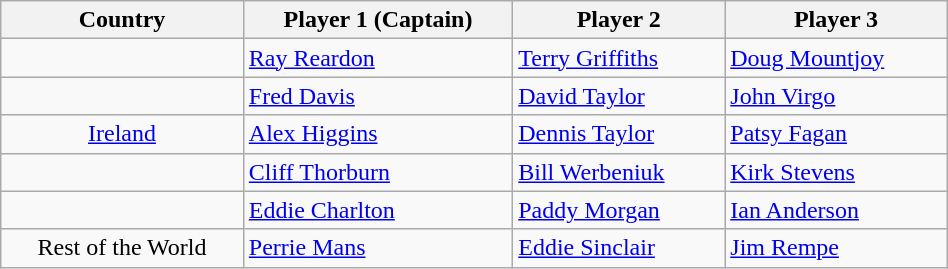<table class="wikitable" width=50%>
<tr>
<th>Country</th>
<th>Player 1 (Captain)</th>
<th>Player 2</th>
<th>Player 3</th>
</tr>
<tr bgcolor=>
<td align="center"></td>
<td><a href='#'>Ray Reardon</a></td>
<td><a href='#'>Terry Griffiths</a></td>
<td><a href='#'>Doug Mountjoy</a></td>
</tr>
<tr bgcolor=>
<td align="center"></td>
<td><a href='#'>Fred Davis</a></td>
<td><a href='#'>David Taylor</a></td>
<td><a href='#'>John Virgo</a></td>
</tr>
<tr bgcolor=>
<td align="center">  <a href='#'>Ireland</a></td>
<td><a href='#'>Alex Higgins</a></td>
<td><a href='#'>Dennis Taylor</a></td>
<td><a href='#'>Patsy Fagan</a></td>
</tr>
<tr bgcolor=>
<td align="center"></td>
<td><a href='#'>Cliff Thorburn</a></td>
<td><a href='#'>Bill Werbeniuk</a></td>
<td><a href='#'>Kirk Stevens</a></td>
</tr>
<tr bgcolor=>
<td align="center"></td>
<td><a href='#'>Eddie Charlton</a></td>
<td><a href='#'>Paddy Morgan</a></td>
<td><a href='#'>Ian Anderson</a></td>
</tr>
<tr bgcolor=>
<td align="center">Rest of the World</td>
<td> <a href='#'>Perrie Mans</a></td>
<td> <a href='#'>Eddie Sinclair</a></td>
<td>  <a href='#'>Jim Rempe</a></td>
</tr>
</table>
